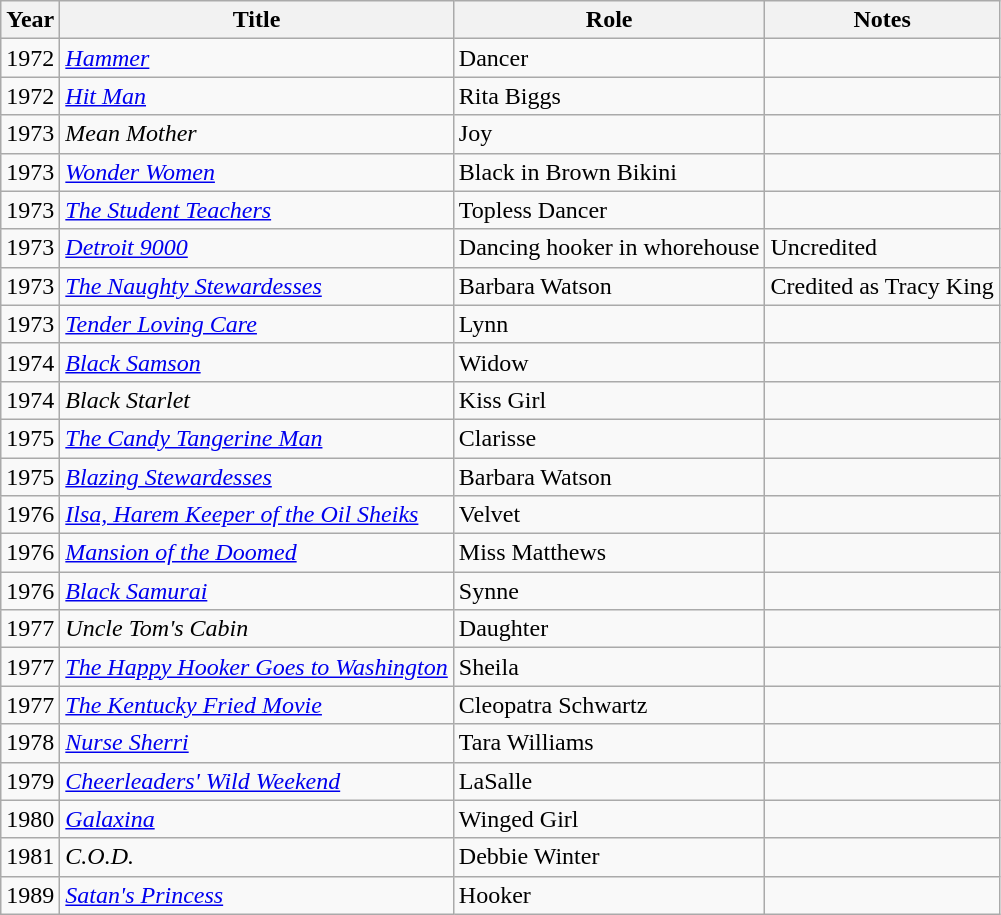<table class="wikitable sortable">
<tr>
<th>Year</th>
<th>Title</th>
<th>Role</th>
<th>Notes</th>
</tr>
<tr>
<td>1972</td>
<td><a href='#'><em>Hammer</em></a></td>
<td>Dancer</td>
<td></td>
</tr>
<tr>
<td>1972</td>
<td><a href='#'><em>Hit Man</em></a></td>
<td>Rita Biggs</td>
<td></td>
</tr>
<tr>
<td>1973</td>
<td><em>Mean Mother</em></td>
<td>Joy</td>
<td></td>
</tr>
<tr>
<td>1973</td>
<td><a href='#'><em>Wonder Women</em></a></td>
<td>Black in Brown Bikini</td>
<td></td>
</tr>
<tr>
<td>1973</td>
<td><em><a href='#'>The Student Teachers</a></em></td>
<td>Topless Dancer</td>
<td></td>
</tr>
<tr>
<td>1973</td>
<td><em><a href='#'>Detroit 9000</a></em></td>
<td>Dancing hooker in whorehouse</td>
<td>Uncredited</td>
</tr>
<tr>
<td>1973</td>
<td><em><a href='#'>The Naughty Stewardesses</a></em></td>
<td>Barbara Watson</td>
<td>Credited as Tracy King</td>
</tr>
<tr>
<td>1973</td>
<td><a href='#'><em>Tender Loving Care</em></a></td>
<td>Lynn</td>
<td></td>
</tr>
<tr>
<td>1974</td>
<td><em><a href='#'>Black Samson</a></em></td>
<td>Widow</td>
<td></td>
</tr>
<tr>
<td>1974</td>
<td><em>Black Starlet</em></td>
<td>Kiss Girl</td>
<td></td>
</tr>
<tr>
<td>1975</td>
<td><em><a href='#'>The Candy Tangerine Man</a></em></td>
<td>Clarisse</td>
<td></td>
</tr>
<tr>
<td>1975</td>
<td><em><a href='#'>Blazing Stewardesses</a></em></td>
<td>Barbara Watson</td>
<td></td>
</tr>
<tr>
<td>1976</td>
<td><em><a href='#'>Ilsa, Harem Keeper of the Oil Sheiks</a></em></td>
<td>Velvet</td>
<td></td>
</tr>
<tr>
<td>1976</td>
<td><em><a href='#'>Mansion of the Doomed</a></em></td>
<td>Miss Matthews</td>
<td></td>
</tr>
<tr>
<td>1976</td>
<td><em><a href='#'>Black Samurai</a></em></td>
<td>Synne</td>
<td></td>
</tr>
<tr>
<td>1977</td>
<td><em>Uncle Tom's Cabin</em></td>
<td>Daughter</td>
<td></td>
</tr>
<tr>
<td>1977</td>
<td><em><a href='#'>The Happy Hooker Goes to Washington</a></em></td>
<td>Sheila</td>
<td></td>
</tr>
<tr>
<td>1977</td>
<td><em><a href='#'>The Kentucky Fried Movie</a></em></td>
<td>Cleopatra Schwartz</td>
<td></td>
</tr>
<tr>
<td>1978</td>
<td><em><a href='#'>Nurse Sherri</a></em></td>
<td>Tara Williams</td>
<td></td>
</tr>
<tr>
<td>1979</td>
<td><em><a href='#'>Cheerleaders' Wild Weekend</a></em></td>
<td>LaSalle</td>
<td></td>
</tr>
<tr>
<td>1980</td>
<td><em><a href='#'>Galaxina</a></em></td>
<td>Winged Girl</td>
<td></td>
</tr>
<tr>
<td>1981</td>
<td><em>C.O.D.</em></td>
<td>Debbie Winter</td>
<td></td>
</tr>
<tr>
<td>1989</td>
<td><em><a href='#'>Satan's Princess</a></em></td>
<td>Hooker</td>
<td></td>
</tr>
</table>
